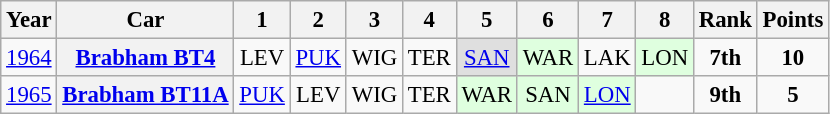<table class="wikitable" style="text-align:center; font-size:95%">
<tr>
<th>Year</th>
<th>Car</th>
<th>1</th>
<th>2</th>
<th>3</th>
<th>4</th>
<th>5</th>
<th>6</th>
<th>7</th>
<th>8</th>
<th>Rank</th>
<th>Points</th>
</tr>
<tr>
<td><a href='#'>1964</a></td>
<th><a href='#'>Brabham BT4</a></th>
<td>LEV</td>
<td><a href='#'>PUK</a><br></td>
<td>WIG<br></td>
<td>TER<br></td>
<td style="background:#dfdfdf;"><a href='#'>SAN</a><br></td>
<td style="background:#dfffdf;">WAR<br></td>
<td>LAK<br></td>
<td style="background:#dfffdf;">LON<br></td>
<td><strong>7th</strong></td>
<td><strong>10</strong></td>
</tr>
<tr>
<td><a href='#'>1965</a></td>
<th><a href='#'>Brabham BT11A</a></th>
<td><a href='#'>PUK</a><br></td>
<td>LEV<br></td>
<td>WIG<br></td>
<td>TER<br></td>
<td style="background:#dfffdf;">WAR<br></td>
<td style="background:#dfffdf;">SAN<br></td>
<td style="background:#dfffdf;"><a href='#'>LON</a><br></td>
<td></td>
<td><strong>9th</strong></td>
<td><strong>5</strong></td>
</tr>
</table>
